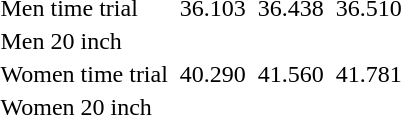<table>
<tr>
<td>Men time trial</td>
<td></td>
<td>36.103</td>
<td></td>
<td>36.438</td>
<td></td>
<td>36.510</td>
</tr>
<tr>
<td>Men 20 inch</td>
<td colspan=2></td>
<td colspan=2></td>
<td colspan=2></td>
</tr>
<tr>
<td>Women time trial</td>
<td></td>
<td>40.290</td>
<td></td>
<td>41.560</td>
<td></td>
<td>41.781</td>
</tr>
<tr>
<td>Women 20 inch</td>
<td colspan=2></td>
<td colspan=2></td>
<td colspan=2></td>
</tr>
</table>
